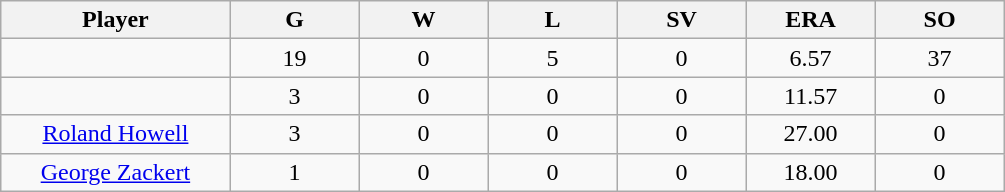<table class="wikitable sortable">
<tr>
<th bgcolor="#DDDDFF" width="16%">Player</th>
<th bgcolor="#DDDDFF" width="9%">G</th>
<th bgcolor="#DDDDFF" width="9%">W</th>
<th bgcolor="#DDDDFF" width="9%">L</th>
<th bgcolor="#DDDDFF" width="9%">SV</th>
<th bgcolor="#DDDDFF" width="9%">ERA</th>
<th bgcolor="#DDDDFF" width="9%">SO</th>
</tr>
<tr align="center">
<td></td>
<td>19</td>
<td>0</td>
<td>5</td>
<td>0</td>
<td>6.57</td>
<td>37</td>
</tr>
<tr align="center">
<td></td>
<td>3</td>
<td>0</td>
<td>0</td>
<td>0</td>
<td>11.57</td>
<td>0</td>
</tr>
<tr align="center">
<td><a href='#'>Roland Howell</a></td>
<td>3</td>
<td>0</td>
<td>0</td>
<td>0</td>
<td>27.00</td>
<td>0</td>
</tr>
<tr align=center>
<td><a href='#'>George Zackert</a></td>
<td>1</td>
<td>0</td>
<td>0</td>
<td>0</td>
<td>18.00</td>
<td>0</td>
</tr>
</table>
